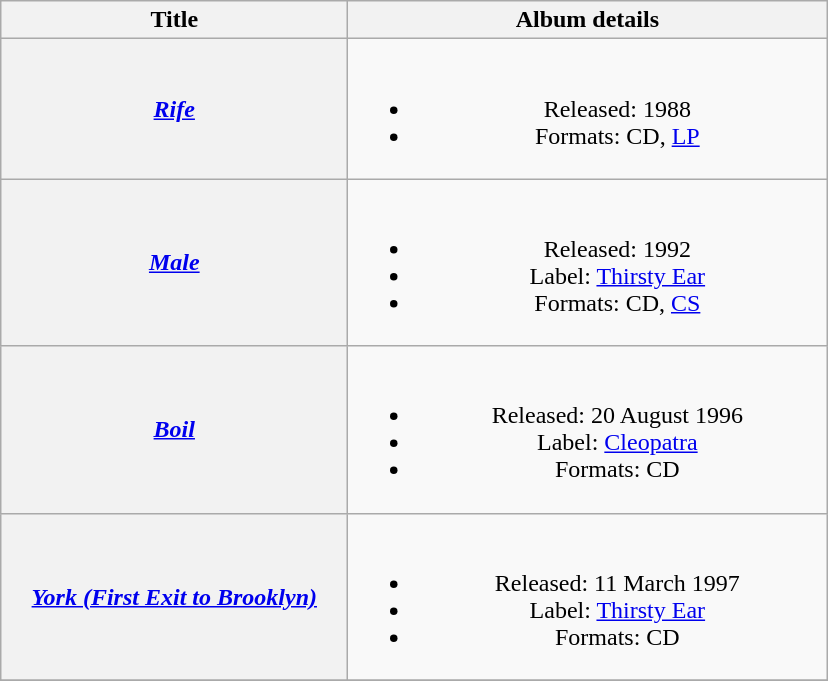<table class="wikitable plainrowheaders" style="text-align:center;">
<tr>
<th scope="col" rowspan="1" style="width:14em;">Title</th>
<th scope="col" rowspan="1" style="width:19.5em;">Album details</th>
</tr>
<tr>
<th scope="row"><em><a href='#'>Rife</a></em></th>
<td><br><ul><li>Released: 1988</li><li>Formats: CD, <a href='#'>LP</a></li></ul></td>
</tr>
<tr>
<th scope="row"><em><a href='#'>Male</a></em></th>
<td><br><ul><li>Released: 1992</li><li>Label: <a href='#'>Thirsty Ear</a></li><li>Formats: CD, <a href='#'>CS</a></li></ul></td>
</tr>
<tr>
<th scope="row"><em><a href='#'>Boil</a></em></th>
<td><br><ul><li>Released: 20 August 1996</li><li>Label: <a href='#'>Cleopatra</a></li><li>Formats: CD</li></ul></td>
</tr>
<tr>
<th scope="row"><em><a href='#'>York (First Exit to Brooklyn)</a></em></th>
<td><br><ul><li>Released: 11 March 1997</li><li>Label: <a href='#'>Thirsty Ear</a></li><li>Formats: CD</li></ul></td>
</tr>
<tr>
</tr>
</table>
